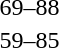<table style="text-align:center">
<tr>
<th width=200></th>
<th width=100></th>
<th width=200></th>
</tr>
<tr>
<td align=right></td>
<td align=center>69–88</td>
<td align=left><strong></strong></td>
</tr>
<tr>
<td align=right></td>
<td align=center>59–85</td>
<td align=left><strong></strong></td>
</tr>
</table>
